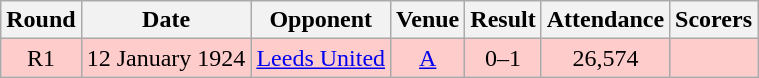<table class="wikitable" style="font-size:100%; text-align:center">
<tr>
<th>Round</th>
<th>Date</th>
<th>Opponent</th>
<th>Venue</th>
<th>Result</th>
<th>Attendance</th>
<th>Scorers</th>
</tr>
<tr style="background-color: #FFCCCC;">
<td>R1</td>
<td>12 January 1924</td>
<td><a href='#'>Leeds United</a></td>
<td><a href='#'>A</a></td>
<td>0–1</td>
<td>26,574</td>
<td></td>
</tr>
</table>
